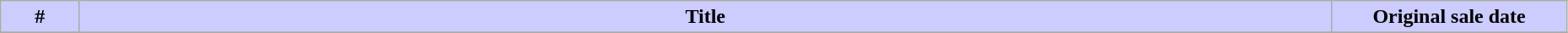<table class="wikitable" width="98%">
<tr>
<th style="background: #CCF" width="5%;">#</th>
<th style="background: #CCF">Title</th>
<th style="background: #CCF" width="15%;">Original sale date</th>
</tr>
<tr>
</tr>
</table>
